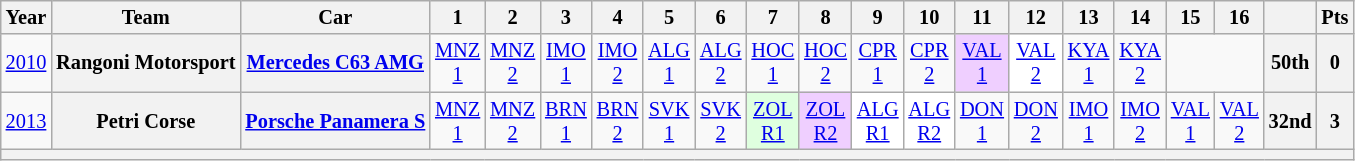<table class="wikitable" style="text-align:center; font-size:85%">
<tr>
<th>Year</th>
<th>Team</th>
<th>Car</th>
<th>1</th>
<th>2</th>
<th>3</th>
<th>4</th>
<th>5</th>
<th>6</th>
<th>7</th>
<th>8</th>
<th>9</th>
<th>10</th>
<th>11</th>
<th>12</th>
<th>13</th>
<th>14</th>
<th>15</th>
<th>16</th>
<th></th>
<th>Pts</th>
</tr>
<tr>
<td><a href='#'>2010</a></td>
<th nowrap>Rangoni Motorsport</th>
<th nowrap><a href='#'>Mercedes C63 AMG</a></th>
<td><a href='#'>MNZ<br>1</a></td>
<td><a href='#'>MNZ<br>2</a></td>
<td><a href='#'>IMO<br>1</a></td>
<td><a href='#'>IMO<br>2</a></td>
<td><a href='#'>ALG<br>1</a></td>
<td><a href='#'>ALG<br>2</a></td>
<td><a href='#'>HOC<br>1</a></td>
<td><a href='#'>HOC<br>2</a></td>
<td><a href='#'>CPR<br>1</a></td>
<td><a href='#'>CPR<br>2</a></td>
<td style="background:#EFCFFF;"><a href='#'>VAL<br>1</a><br></td>
<td style="background:#FFFFFF;"><a href='#'>VAL<br>2</a><br></td>
<td><a href='#'>KYA<br>1</a></td>
<td><a href='#'>KYA<br>2</a></td>
<td colspan=2></td>
<th>50th</th>
<th>0</th>
</tr>
<tr>
<td><a href='#'>2013</a></td>
<th nowrap>Petri Corse</th>
<th nowrap><a href='#'>Porsche Panamera S</a></th>
<td><a href='#'>MNZ<br>1</a></td>
<td><a href='#'>MNZ<br>2</a></td>
<td><a href='#'>BRN<br>1</a></td>
<td><a href='#'>BRN<br>2</a></td>
<td><a href='#'>SVK<br>1</a></td>
<td><a href='#'>SVK<br>2</a></td>
<td style="background:#DFFFDF;"><a href='#'>ZOL<br>R1</a><br></td>
<td style="background:#EFCFFF;"><a href='#'>ZOL<br>R2</a><br></td>
<td style="background:#FFFFFF;"><a href='#'>ALG<br>R1</a><br></td>
<td style="background:#FFFFFF;"><a href='#'>ALG<br>R2</a><br></td>
<td><a href='#'>DON<br>1</a></td>
<td><a href='#'>DON<br>2</a></td>
<td><a href='#'>IMO<br>1</a></td>
<td><a href='#'>IMO<br>2</a></td>
<td><a href='#'>VAL<br>1</a></td>
<td><a href='#'>VAL<br>2</a></td>
<th>32nd</th>
<th>3</th>
</tr>
<tr>
<th colspan=21></th>
</tr>
</table>
